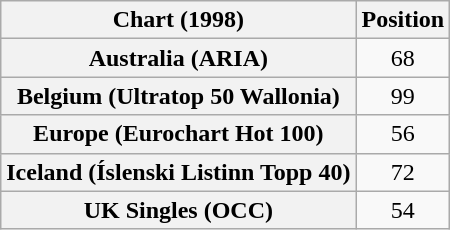<table class="wikitable sortable plainrowheaders" style="text-align:center">
<tr>
<th scope="col">Chart (1998)</th>
<th scope="col">Position</th>
</tr>
<tr>
<th scope="row">Australia (ARIA)</th>
<td>68</td>
</tr>
<tr>
<th scope="row">Belgium (Ultratop 50 Wallonia)</th>
<td>99</td>
</tr>
<tr>
<th scope="row">Europe (Eurochart Hot 100)</th>
<td>56</td>
</tr>
<tr>
<th scope="row">Iceland (Íslenski Listinn Topp 40)</th>
<td>72</td>
</tr>
<tr>
<th scope="row">UK Singles (OCC)</th>
<td>54</td>
</tr>
</table>
